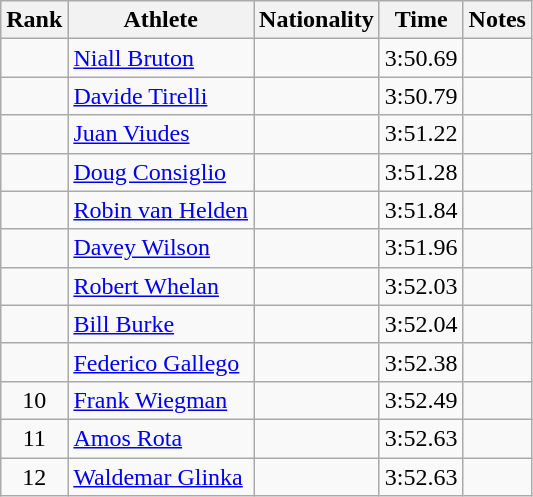<table class="wikitable sortable" style="text-align:center">
<tr>
<th>Rank</th>
<th>Athlete</th>
<th>Nationality</th>
<th>Time</th>
<th>Notes</th>
</tr>
<tr>
<td></td>
<td align=left><a href='#'>Niall Bruton</a></td>
<td align=left></td>
<td>3:50.69</td>
<td></td>
</tr>
<tr>
<td></td>
<td align=left><a href='#'>Davide Tirelli</a></td>
<td align=left></td>
<td>3:50.79</td>
<td></td>
</tr>
<tr>
<td></td>
<td align=left><a href='#'>Juan Viudes</a></td>
<td align=left></td>
<td>3:51.22</td>
<td></td>
</tr>
<tr>
<td></td>
<td align=left><a href='#'>Doug Consiglio</a></td>
<td align=left></td>
<td>3:51.28</td>
<td></td>
</tr>
<tr>
<td></td>
<td align=left><a href='#'>Robin van Helden</a></td>
<td align=left></td>
<td>3:51.84</td>
<td></td>
</tr>
<tr>
<td></td>
<td align=left><a href='#'>Davey Wilson</a></td>
<td align=left></td>
<td>3:51.96</td>
<td></td>
</tr>
<tr>
<td></td>
<td align=left><a href='#'>Robert Whelan</a></td>
<td align=left></td>
<td>3:52.03</td>
<td></td>
</tr>
<tr>
<td></td>
<td align=left><a href='#'>Bill Burke</a></td>
<td align=left></td>
<td>3:52.04</td>
<td></td>
</tr>
<tr>
<td></td>
<td align=left><a href='#'>Federico Gallego</a></td>
<td align=left></td>
<td>3:52.38</td>
<td></td>
</tr>
<tr>
<td>10</td>
<td align=left><a href='#'>Frank Wiegman</a></td>
<td align=left></td>
<td>3:52.49</td>
<td></td>
</tr>
<tr>
<td>11</td>
<td align=left><a href='#'>Amos Rota</a></td>
<td align=left></td>
<td>3:52.63</td>
<td></td>
</tr>
<tr>
<td>12</td>
<td align=left><a href='#'>Waldemar Glinka</a></td>
<td align=left></td>
<td>3:52.63</td>
<td></td>
</tr>
</table>
